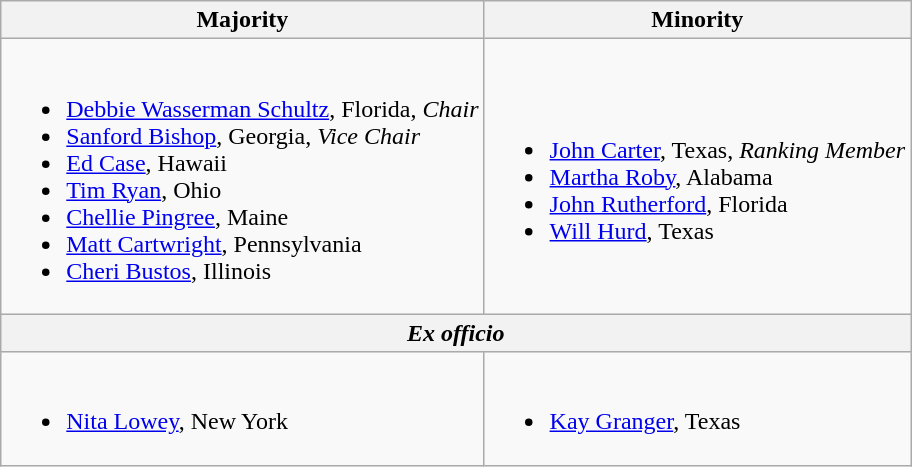<table class=wikitable>
<tr>
<th>Majority</th>
<th>Minority</th>
</tr>
<tr>
<td><br><ul><li><a href='#'>Debbie Wasserman Schultz</a>, Florida, <em>Chair</em></li><li><a href='#'>Sanford Bishop</a>, Georgia, <em>Vice Chair</em></li><li><a href='#'>Ed Case</a>, Hawaii</li><li><a href='#'>Tim Ryan</a>, Ohio</li><li><a href='#'>Chellie Pingree</a>, Maine</li><li><a href='#'>Matt Cartwright</a>, Pennsylvania</li><li><a href='#'>Cheri Bustos</a>, Illinois</li></ul></td>
<td><br><ul><li><a href='#'>John Carter</a>, Texas, <em>Ranking Member</em></li><li><a href='#'>Martha Roby</a>, Alabama</li><li><a href='#'>John Rutherford</a>, Florida</li><li><a href='#'>Will Hurd</a>, Texas</li></ul></td>
</tr>
<tr>
<th colspan=2><em>Ex officio</em></th>
</tr>
<tr>
<td><br><ul><li><a href='#'>Nita Lowey</a>, New York</li></ul></td>
<td><br><ul><li><a href='#'>Kay Granger</a>, Texas</li></ul></td>
</tr>
</table>
